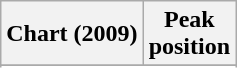<table class="wikitable sortable">
<tr>
<th align="left">Chart (2009)</th>
<th align="center">Peak<br>position</th>
</tr>
<tr>
</tr>
<tr>
</tr>
<tr>
</tr>
</table>
